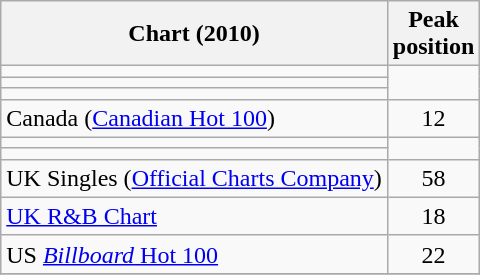<table class="wikitable">
<tr>
<th>Chart (2010)</th>
<th>Peak<br>position</th>
</tr>
<tr>
<td></td>
</tr>
<tr>
<td></td>
</tr>
<tr>
<td></td>
</tr>
<tr>
<td>Canada (<a href='#'>Canadian Hot 100</a>)</td>
<td align="center">12</td>
</tr>
<tr>
<td></td>
</tr>
<tr>
<td></td>
</tr>
<tr>
<td align="left">UK Singles (<a href='#'>Official Charts Company</a>)</td>
<td align="center">58</td>
</tr>
<tr>
<td align="left"><a href='#'>UK R&B Chart</a></td>
<td align="center">18</td>
</tr>
<tr>
<td>US <a href='#'><em>Billboard</em> Hot 100</a></td>
<td align="center">22</td>
</tr>
<tr>
</tr>
</table>
